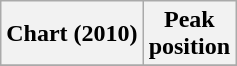<table class="wikitable sortable plainrowheaders" style="text-align:center">
<tr>
<th scope="col">Chart (2010)</th>
<th scope="col">Peak<br> position</th>
</tr>
<tr>
</tr>
</table>
